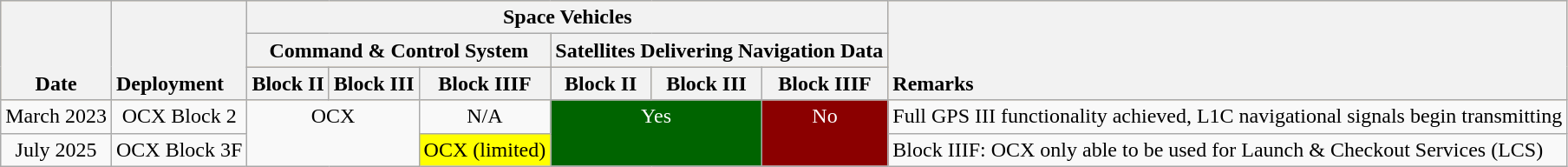<table class="wikitable">
<tr style="background:#FFDEAD; vertical-align: bottom; text-align: center;">
<th rowspan=3>Date</th>
<th rowspan=3 style="text-align: left;">Deployment</th>
<th colspan=6>Space Vehicles</th>
<th rowspan=3 style="text-align: left;">Remarks</th>
</tr>
<tr style="background:#FFDEAD; vertical-align:  bottom;text-align: center;">
<th colspan=3 style="vertical-align: bottom;">Command & Control System</th>
<th colspan=3 style="vertical-align: bottom;">Satellites Delivering Navigation Data</th>
</tr>
<tr style="background:#FFDEAD; vertical-align: bottom;">
<th>Block II</th>
<th>Block III</th>
<th>Block IIIF</th>
<th>Block II</th>
<th>Block III</th>
<th>Block IIIF</th>
</tr>
<tr style="vertical-align: top; text-align: center;">
<td>March 2023</td>
<td>OCX Block 2</td>
<td style="text-align: center;" colspan="2" rowspan="2">OCX</td>
<td>N/A</td>
<td style="background-color: darkgreen; color: white;" colspan="2" rowspan="2">Yes</td>
<td rowspan="2" style="background-color: darkred; color: white;">No</td>
<td style="text-align: left;">Full GPS III functionality achieved, L1C navigational signals begin transmitting</td>
</tr>
<tr style="vertical-align: top; text-align: center;">
<td>July 2025</td>
<td>OCX Block 3F</td>
<td style="background-color: yellow;">OCX (limited)</td>
<td style="text-align: left;">Block IIIF: OCX only able to be used for Launch & Checkout Services (LCS)</td>
</tr>
</table>
